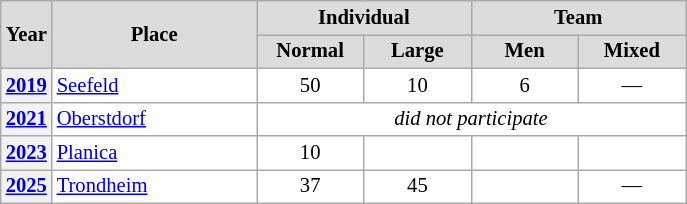<table class="wikitable plainrowheaders" style="background:#fff; font-size:86%; line-height:16px; border:gray solid 1px; border-collapse:collapse;">
<tr style="background:#ccc; text-align:center;">
<th scope="col" rowspan="2" style="background:#dcdcdc; width:25px;">Year</th>
<th scope="col" rowspan="2" style="background:#dcdcdc; width:130px;">Place</th>
<th scope="col" colspan="2" style="background:#dcdcdc; width:130px;">Individual</th>
<th scope="col" colspan="2" style="background:#dcdcdc; width:130px;">Team</th>
</tr>
<tr>
<th scope="col" style="background:#dcdcdc; width:65px;">Normal</th>
<th scope="col" style="background:#dcdcdc; width:65px;">Large</th>
<th scope="col" style="background:#dcdcdc; width:65px;">Men</th>
<th scope="col" style="background:#dcdcdc; width:65px;">Mixed</th>
</tr>
<tr>
<th scope=row align=center><a href='#'>2019</a></th>
<td> <a href='#'>Seefeld</a></td>
<td align=center>50</td>
<td align=center>10</td>
<td align=center>6</td>
<td align=center>—</td>
</tr>
<tr>
<th scope=row align=center><a href='#'>2021</a></th>
<td> <a href='#'>Oberstdorf</a></td>
<td align=center colspan=4><em>did not participate</em></td>
</tr>
<tr>
<th scope=row align=center><a href='#'>2023</a></th>
<td> <a href='#'>Planica</a></td>
<td align=center>10</td>
<td align=center></td>
<td align=center></td>
<td align=center></td>
</tr>
<tr>
<th scope=row align=center><a href='#'>2025</a></th>
<td> <a href='#'>Trondheim</a></td>
<td align=center>37</td>
<td align=center>45</td>
<td align=center></td>
<td align=center>—</td>
</tr>
</table>
